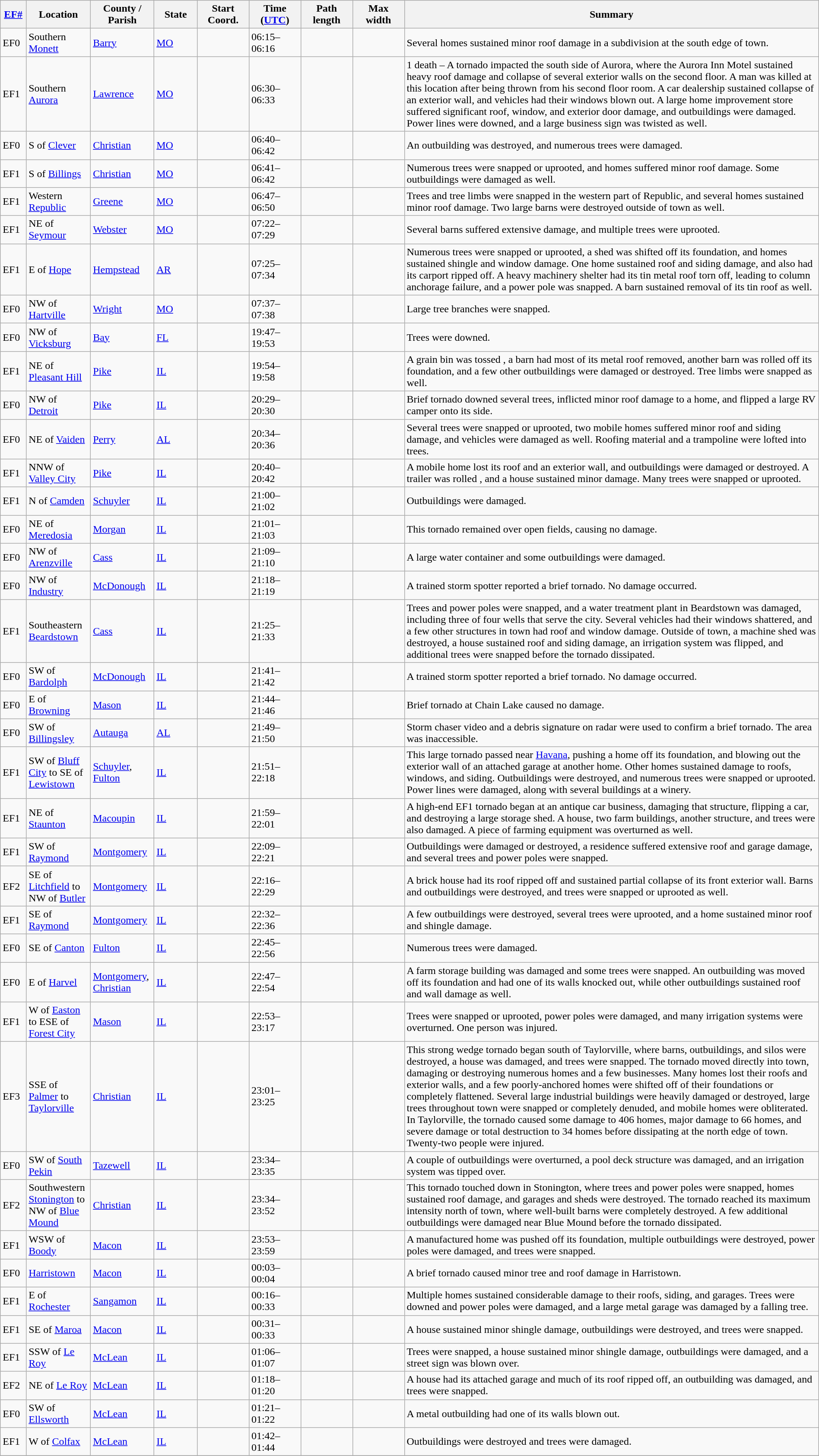<table class="wikitable sortable" style="width:100%;">
<tr>
<th scope="col" style="width:3%; text-align:center;"><a href='#'>EF#</a></th>
<th scope="col" style="width:7%; text-align:center;" class="unsortable">Location</th>
<th scope="col" style="width:6%; text-align:center;" class="unsortable">County / Parish</th>
<th scope="col" style="width:5%; text-align:center;">State</th>
<th scope="col" style="width:6%; text-align:center;">Start Coord.</th>
<th scope="col" style="width:6%; text-align:center;">Time (<a href='#'>UTC</a>)</th>
<th scope="col" style="width:6%; text-align:center;">Path length</th>
<th scope="col" style="width:6%; text-align:center;">Max width</th>
<th scope="col" class="unsortable" style="width:48%; text-align:center;">Summary</th>
</tr>
<tr>
<td bgcolor=>EF0</td>
<td>Southern <a href='#'>Monett</a></td>
<td><a href='#'>Barry</a></td>
<td><a href='#'>MO</a></td>
<td></td>
<td>06:15–06:16</td>
<td></td>
<td></td>
<td>Several homes sustained minor roof damage in a subdivision at the south edge of town.</td>
</tr>
<tr>
<td bgcolor=>EF1</td>
<td>Southern <a href='#'>Aurora</a></td>
<td><a href='#'>Lawrence</a></td>
<td><a href='#'>MO</a></td>
<td></td>
<td>06:30–06:33</td>
<td></td>
<td></td>
<td>1 death – A tornado impacted the south side of Aurora, where the Aurora Inn Motel sustained heavy roof damage and collapse of several exterior walls on the second floor. A man was killed at this location after being thrown from his second floor room. A car dealership sustained collapse of an exterior wall, and vehicles had their windows blown out. A large home improvement store suffered significant roof, window, and exterior door damage, and outbuildings were damaged. Power lines were downed, and a large business sign was twisted as well.</td>
</tr>
<tr>
<td bgcolor=>EF0</td>
<td>S of <a href='#'>Clever</a></td>
<td><a href='#'>Christian</a></td>
<td><a href='#'>MO</a></td>
<td></td>
<td>06:40–06:42</td>
<td></td>
<td></td>
<td>An outbuilding was destroyed, and numerous trees were damaged.</td>
</tr>
<tr>
<td bgcolor=>EF1</td>
<td>S of <a href='#'>Billings</a></td>
<td><a href='#'>Christian</a></td>
<td><a href='#'>MO</a></td>
<td></td>
<td>06:41–06:42</td>
<td></td>
<td></td>
<td>Numerous trees were snapped or uprooted, and homes suffered minor roof damage. Some outbuildings were damaged as well.</td>
</tr>
<tr>
<td bgcolor=>EF1</td>
<td>Western <a href='#'>Republic</a></td>
<td><a href='#'>Greene</a></td>
<td><a href='#'>MO</a></td>
<td></td>
<td>06:47–06:50</td>
<td></td>
<td></td>
<td>Trees and tree limbs were snapped in the western part of Republic, and several homes sustained minor roof damage. Two large barns were destroyed outside of town as well.</td>
</tr>
<tr>
<td bgcolor=>EF1</td>
<td>NE of <a href='#'>Seymour</a></td>
<td><a href='#'>Webster</a></td>
<td><a href='#'>MO</a></td>
<td></td>
<td>07:22–07:29</td>
<td></td>
<td></td>
<td>Several barns suffered extensive damage, and multiple trees were uprooted.</td>
</tr>
<tr>
<td bgcolor=>EF1</td>
<td>E of <a href='#'>Hope</a></td>
<td><a href='#'>Hempstead</a></td>
<td><a href='#'>AR</a></td>
<td></td>
<td>07:25–07:34</td>
<td></td>
<td></td>
<td>Numerous trees were snapped or uprooted, a shed was shifted off its foundation, and homes sustained shingle and window damage. One home sustained roof and siding damage, and also had its carport ripped off. A heavy machinery shelter had its tin metal roof torn off, leading to column anchorage failure, and a power pole was snapped. A barn sustained removal of its tin roof as well.</td>
</tr>
<tr>
<td bgcolor=>EF0</td>
<td>NW of <a href='#'>Hartville</a></td>
<td><a href='#'>Wright</a></td>
<td><a href='#'>MO</a></td>
<td></td>
<td>07:37–07:38</td>
<td></td>
<td></td>
<td>Large tree branches were snapped.</td>
</tr>
<tr>
<td bgcolor=>EF0</td>
<td>NW of <a href='#'>Vicksburg</a></td>
<td><a href='#'>Bay</a></td>
<td><a href='#'>FL</a></td>
<td></td>
<td>19:47–19:53</td>
<td></td>
<td></td>
<td>Trees were downed.</td>
</tr>
<tr>
<td bgcolor=>EF1</td>
<td>NE of <a href='#'>Pleasant Hill</a></td>
<td><a href='#'>Pike</a></td>
<td><a href='#'>IL</a></td>
<td></td>
<td>19:54–19:58</td>
<td></td>
<td></td>
<td>A grain bin was tossed , a barn had most of its metal roof removed, another barn was rolled  off its foundation, and a few other outbuildings were damaged or destroyed. Tree limbs were snapped as well.</td>
</tr>
<tr>
<td bgcolor=>EF0</td>
<td>NW of <a href='#'>Detroit</a></td>
<td><a href='#'>Pike</a></td>
<td><a href='#'>IL</a></td>
<td></td>
<td>20:29–20:30</td>
<td></td>
<td></td>
<td>Brief tornado downed several trees, inflicted minor roof damage to a home, and flipped a large RV camper onto its side.</td>
</tr>
<tr>
<td bgcolor=>EF0</td>
<td>NE of <a href='#'>Vaiden</a></td>
<td><a href='#'>Perry</a></td>
<td><a href='#'>AL</a></td>
<td></td>
<td>20:34–20:36</td>
<td></td>
<td></td>
<td>Several trees were snapped or uprooted, two mobile homes suffered minor roof and siding damage, and vehicles were damaged as well. Roofing material and a trampoline were lofted into trees.</td>
</tr>
<tr>
<td bgcolor=>EF1</td>
<td>NNW of <a href='#'>Valley City</a></td>
<td><a href='#'>Pike</a></td>
<td><a href='#'>IL</a></td>
<td></td>
<td>20:40–20:42</td>
<td></td>
<td></td>
<td>A mobile home lost its roof and an exterior wall, and outbuildings were damaged or destroyed. A trailer was rolled , and a house sustained minor damage. Many trees were snapped or uprooted.</td>
</tr>
<tr>
<td bgcolor=>EF1</td>
<td>N of <a href='#'>Camden</a></td>
<td><a href='#'>Schuyler</a></td>
<td><a href='#'>IL</a></td>
<td></td>
<td>21:00–21:02</td>
<td></td>
<td></td>
<td>Outbuildings were damaged.</td>
</tr>
<tr>
<td bgcolor=>EF0</td>
<td>NE of <a href='#'>Meredosia</a></td>
<td><a href='#'>Morgan</a></td>
<td><a href='#'>IL</a></td>
<td></td>
<td>21:01–21:03</td>
<td></td>
<td></td>
<td>This tornado remained over open fields, causing no damage.</td>
</tr>
<tr>
<td bgcolor=>EF0</td>
<td>NW of <a href='#'>Arenzville</a></td>
<td><a href='#'>Cass</a></td>
<td><a href='#'>IL</a></td>
<td></td>
<td>21:09–21:10</td>
<td></td>
<td></td>
<td>A large water container and some outbuildings were damaged.</td>
</tr>
<tr>
<td bgcolor=>EF0</td>
<td>NW of <a href='#'>Industry</a></td>
<td><a href='#'>McDonough</a></td>
<td><a href='#'>IL</a></td>
<td></td>
<td>21:18–21:19</td>
<td></td>
<td></td>
<td>A trained storm spotter reported a brief tornado. No damage occurred.</td>
</tr>
<tr>
<td bgcolor=>EF1</td>
<td>Southeastern <a href='#'>Beardstown</a></td>
<td><a href='#'>Cass</a></td>
<td><a href='#'>IL</a></td>
<td></td>
<td>21:25–21:33</td>
<td></td>
<td></td>
<td>Trees and power poles were snapped, and a water treatment plant in Beardstown was damaged, including three of four wells that serve the city. Several vehicles had their windows shattered, and a few other structures in town had roof and window damage. Outside of town, a machine shed was destroyed, a house sustained roof and siding damage, an irrigation system was flipped, and additional trees were snapped before the tornado dissipated.</td>
</tr>
<tr>
<td bgcolor=>EF0</td>
<td>SW of <a href='#'>Bardolph</a></td>
<td><a href='#'>McDonough</a></td>
<td><a href='#'>IL</a></td>
<td></td>
<td>21:41–21:42</td>
<td></td>
<td></td>
<td>A trained storm spotter reported a brief tornado. No damage occurred.</td>
</tr>
<tr>
<td bgcolor=>EF0</td>
<td>E of <a href='#'>Browning</a></td>
<td><a href='#'>Mason</a></td>
<td><a href='#'>IL</a></td>
<td></td>
<td>21:44–21:46</td>
<td></td>
<td></td>
<td>Brief tornado at Chain Lake caused no damage.</td>
</tr>
<tr>
<td bgcolor=>EF0</td>
<td>SW of <a href='#'>Billingsley</a></td>
<td><a href='#'>Autauga</a></td>
<td><a href='#'>AL</a></td>
<td></td>
<td>21:49–21:50</td>
<td></td>
<td></td>
<td>Storm chaser video and a debris signature on radar were used to confirm a brief tornado. The area was inaccessible.</td>
</tr>
<tr>
<td bgcolor=>EF1</td>
<td>SW of <a href='#'>Bluff City</a> to SE of <a href='#'>Lewistown</a></td>
<td><a href='#'>Schuyler</a>, <a href='#'>Fulton</a></td>
<td><a href='#'>IL</a></td>
<td></td>
<td>21:51–22:18</td>
<td></td>
<td></td>
<td>This large tornado passed near <a href='#'>Havana</a>, pushing a home off its foundation, and blowing out the exterior wall of an attached garage at another home. Other homes sustained damage to roofs, windows, and siding. Outbuildings were destroyed, and numerous trees were snapped or uprooted. Power lines were damaged, along with several buildings at a winery.</td>
</tr>
<tr>
<td bgcolor=>EF1</td>
<td>NE of <a href='#'>Staunton</a></td>
<td><a href='#'>Macoupin</a></td>
<td><a href='#'>IL</a></td>
<td></td>
<td>21:59–22:01</td>
<td></td>
<td></td>
<td>A high-end EF1 tornado began at an antique car business, damaging that structure, flipping a car, and destroying a large storage shed. A house, two farm buildings, another structure, and trees were also damaged. A piece of farming equipment was overturned as well.</td>
</tr>
<tr>
<td bgcolor=>EF1</td>
<td>SW of <a href='#'>Raymond</a></td>
<td><a href='#'>Montgomery</a></td>
<td><a href='#'>IL</a></td>
<td></td>
<td>22:09–22:21</td>
<td></td>
<td></td>
<td>Outbuildings were damaged or destroyed, a residence suffered extensive roof and garage damage, and several trees and power poles were snapped.</td>
</tr>
<tr>
<td bgcolor=>EF2</td>
<td>SE of <a href='#'>Litchfield</a> to NW of <a href='#'>Butler</a></td>
<td><a href='#'>Montgomery</a></td>
<td><a href='#'>IL</a></td>
<td></td>
<td>22:16–22:29</td>
<td></td>
<td></td>
<td>A brick house had its roof ripped off and sustained partial collapse of its front exterior wall. Barns and outbuildings were destroyed, and trees were snapped or uprooted as well.</td>
</tr>
<tr>
<td bgcolor=>EF1</td>
<td>SE of <a href='#'>Raymond</a></td>
<td><a href='#'>Montgomery</a></td>
<td><a href='#'>IL</a></td>
<td></td>
<td>22:32–22:36</td>
<td></td>
<td></td>
<td>A few outbuildings were destroyed, several trees were uprooted, and a home sustained minor roof and shingle damage.</td>
</tr>
<tr>
<td bgcolor=>EF0</td>
<td>SE of <a href='#'>Canton</a></td>
<td><a href='#'>Fulton</a></td>
<td><a href='#'>IL</a></td>
<td></td>
<td>22:45–22:56</td>
<td></td>
<td></td>
<td>Numerous trees were damaged.</td>
</tr>
<tr>
<td bgcolor=>EF0</td>
<td>E of <a href='#'>Harvel</a></td>
<td><a href='#'>Montgomery</a>, <a href='#'>Christian</a></td>
<td><a href='#'>IL</a></td>
<td></td>
<td>22:47–22:54</td>
<td></td>
<td></td>
<td>A farm storage building was damaged and some trees were snapped. An outbuilding was moved off its foundation and had one of its walls knocked out, while other outbuildings sustained roof and wall damage as well.</td>
</tr>
<tr>
<td bgcolor=>EF1</td>
<td>W of <a href='#'>Easton</a> to ESE of <a href='#'>Forest City</a></td>
<td><a href='#'>Mason</a></td>
<td><a href='#'>IL</a></td>
<td></td>
<td>22:53–23:17</td>
<td></td>
<td></td>
<td>Trees were snapped or uprooted, power poles were damaged, and many irrigation systems were overturned. One person was injured.</td>
</tr>
<tr>
<td bgcolor=>EF3</td>
<td>SSE of <a href='#'>Palmer</a> to <a href='#'>Taylorville</a></td>
<td><a href='#'>Christian</a></td>
<td><a href='#'>IL</a></td>
<td></td>
<td>23:01–23:25</td>
<td></td>
<td></td>
<td>This strong wedge tornado began south of Taylorville, where barns, outbuildings, and silos were destroyed, a house was damaged, and trees were snapped. The tornado moved directly into town, damaging or destroying numerous homes and a few businesses. Many homes lost their roofs and exterior walls, and a few poorly-anchored homes were shifted off of their foundations or completely flattened. Several large industrial buildings were heavily damaged or destroyed, large trees throughout town were snapped or completely denuded, and mobile homes were obliterated. In Taylorville, the tornado caused some damage to 406 homes, major damage to 66 homes, and severe damage or total destruction to 34 homes before dissipating at the north edge of town. Twenty-two people were injured.</td>
</tr>
<tr>
<td bgcolor=>EF0</td>
<td>SW of <a href='#'>South Pekin</a></td>
<td><a href='#'>Tazewell</a></td>
<td><a href='#'>IL</a></td>
<td></td>
<td>23:34–23:35</td>
<td></td>
<td></td>
<td>A couple of outbuildings were overturned, a pool deck structure was damaged, and an irrigation system was tipped over.</td>
</tr>
<tr>
<td bgcolor=>EF2</td>
<td>Southwestern <a href='#'>Stonington</a> to NW of <a href='#'>Blue Mound</a></td>
<td><a href='#'>Christian</a></td>
<td><a href='#'>IL</a></td>
<td></td>
<td>23:34–23:52</td>
<td></td>
<td></td>
<td>This tornado touched down in Stonington, where trees and power poles were snapped, homes sustained roof damage, and garages and sheds were destroyed. The tornado reached its maximum intensity north of town, where well-built barns were completely destroyed. A few additional outbuildings were damaged near Blue Mound before the tornado dissipated.</td>
</tr>
<tr>
<td bgcolor=>EF1</td>
<td>WSW of <a href='#'>Boody</a></td>
<td><a href='#'>Macon</a></td>
<td><a href='#'>IL</a></td>
<td></td>
<td>23:53–23:59</td>
<td></td>
<td></td>
<td>A manufactured home was pushed off its foundation, multiple outbuildings were destroyed, power poles were damaged, and trees were snapped.</td>
</tr>
<tr>
<td bgcolor=>EF0</td>
<td><a href='#'>Harristown</a></td>
<td><a href='#'>Macon</a></td>
<td><a href='#'>IL</a></td>
<td></td>
<td>00:03–00:04</td>
<td></td>
<td></td>
<td>A brief tornado caused minor tree and roof damage in Harristown.</td>
</tr>
<tr>
<td bgcolor=>EF1</td>
<td>E of <a href='#'>Rochester</a></td>
<td><a href='#'>Sangamon</a></td>
<td><a href='#'>IL</a></td>
<td></td>
<td>00:16–00:33</td>
<td></td>
<td></td>
<td>Multiple homes sustained considerable damage to their roofs, siding, and garages. Trees were downed and power poles were damaged, and a large metal garage was damaged by a falling tree.</td>
</tr>
<tr>
<td bgcolor=>EF1</td>
<td>SE of <a href='#'>Maroa</a></td>
<td><a href='#'>Macon</a></td>
<td><a href='#'>IL</a></td>
<td></td>
<td>00:31–00:33</td>
<td></td>
<td></td>
<td>A house sustained minor shingle damage, outbuildings were destroyed, and trees were snapped.</td>
</tr>
<tr>
<td bgcolor=>EF1</td>
<td>SSW of <a href='#'>Le Roy</a></td>
<td><a href='#'>McLean</a></td>
<td><a href='#'>IL</a></td>
<td></td>
<td>01:06–01:07</td>
<td></td>
<td></td>
<td>Trees were snapped, a house sustained minor shingle damage, outbuildings were damaged, and a street sign was blown over.</td>
</tr>
<tr>
<td bgcolor=>EF2</td>
<td>NE of <a href='#'>Le Roy</a></td>
<td><a href='#'>McLean</a></td>
<td><a href='#'>IL</a></td>
<td></td>
<td>01:18–01:20</td>
<td></td>
<td></td>
<td>A house had its attached garage and much of its roof ripped off, an outbuilding was damaged, and trees were snapped.</td>
</tr>
<tr>
<td bgcolor=>EF0</td>
<td>SW of <a href='#'>Ellsworth</a></td>
<td><a href='#'>McLean</a></td>
<td><a href='#'>IL</a></td>
<td></td>
<td>01:21–01:22</td>
<td></td>
<td></td>
<td>A metal outbuilding had one of its walls blown out.</td>
</tr>
<tr>
<td bgcolor=>EF1</td>
<td>W of <a href='#'>Colfax</a></td>
<td><a href='#'>McLean</a></td>
<td><a href='#'>IL</a></td>
<td></td>
<td>01:42–01:44</td>
<td></td>
<td></td>
<td>Outbuildings were destroyed and trees were damaged.</td>
</tr>
<tr>
</tr>
</table>
